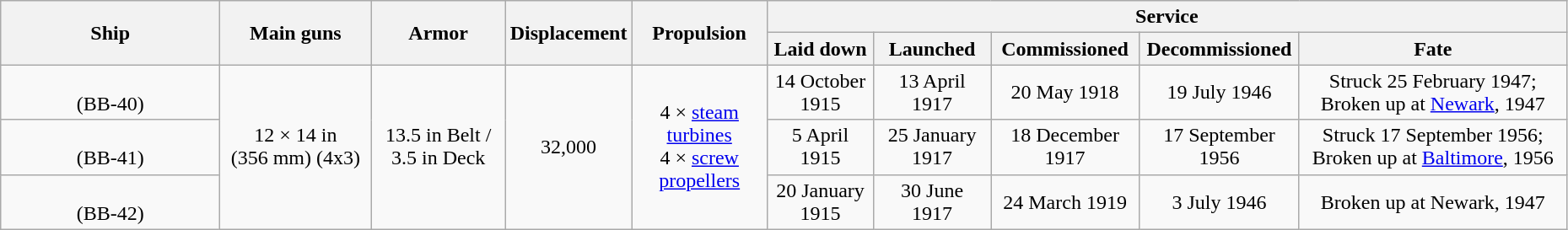<table class="wikitable" style="width:98%;">
<tr valign="center">
<th scope="col" rowspan="2" style="text-align:center; width:14%;">Ship</th>
<th scope="col" style="text-align:center;" rowspan="2">Main guns</th>
<th scope="col" style="text-align:center;" rowspan="2">Armor</th>
<th scope="col" style="text-align:center;" rowspan="2">Displacement</th>
<th scope="col" style="text-align:center;" rowspan="2">Propulsion</th>
<th scope="col" style="text-align:center;" colspan="5">Service</th>
</tr>
<tr valign="top">
<th scope="col" style="text-align:center;">Laid down</th>
<th scope="col" style="text-align:center;">Launched</th>
<th scope="col" style="text-align:center;">Commissioned</th>
<th scope="col" style="text-align:center;">Decommissioned</th>
<th scope="col" style="text-align:center;">Fate</th>
</tr>
<tr>
<td style="text-align:center"><br>(BB-40)</td>
<td style="text-align:center;" rowspan="5">12 × 14 in (356 mm) (4x3)</td>
<td style="text-align:center;" rowspan="5">13.5 in Belt / 3.5 in Deck</td>
<td style="text-align:center;" rowspan="5">32,000</td>
<td style="text-align:center;" rowspan="5">4 × <a href='#'>steam turbines</a><br>4 × <a href='#'>screw propellers</a></td>
<td style="text-align:center">14 October 1915</td>
<td style="text-align:center">13 April 1917</td>
<td style="text-align:center">20 May 1918</td>
<td style="text-align:center">19 July 1946</td>
<td style="text-align:center">Struck 25 February 1947; Broken up at <a href='#'>Newark</a>, 1947</td>
</tr>
<tr>
<td style="text-align:center"><br>(BB-41)</td>
<td style="text-align:center">5 April 1915</td>
<td style="text-align:center">25 January 1917</td>
<td style="text-align:center">18 December 1917</td>
<td style="text-align:center">17 September 1956</td>
<td style="text-align:center">Struck 17 September 1956; Broken up at <a href='#'>Baltimore</a>, 1956</td>
</tr>
<tr>
<td style="text-align:center"><br>(BB-42)</td>
<td style="text-align:center">20 January 1915</td>
<td style="text-align:center">30 June 1917</td>
<td style="text-align:center">24 March 1919</td>
<td style="text-align:center">3 July 1946</td>
<td style="text-align:center">Broken up at Newark, 1947</td>
</tr>
</table>
